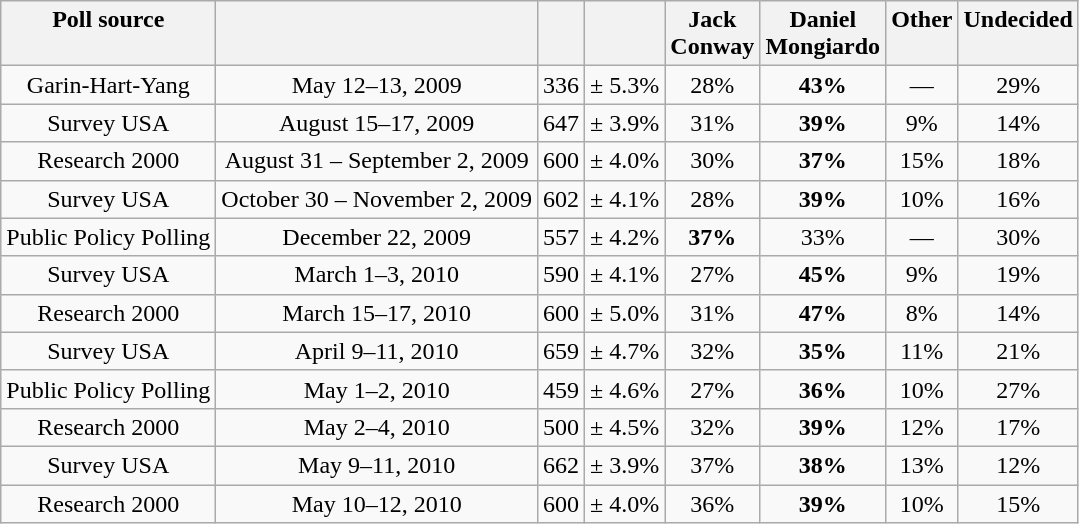<table class="wikitable" style="text-align:center">
<tr valign=top>
<th>Poll source</th>
<th></th>
<th></th>
<th></th>
<th>Jack<br>Conway</th>
<th>Daniel<br>Mongiardo</th>
<th>Other</th>
<th>Undecided</th>
</tr>
<tr>
<td>Garin-Hart-Yang </td>
<td>May 12–13, 2009</td>
<td>336</td>
<td>± 5.3%</td>
<td>28%</td>
<td><strong>43%</strong></td>
<td>—</td>
<td>29%</td>
</tr>
<tr>
<td>Survey USA </td>
<td>August 15–17, 2009</td>
<td>647</td>
<td>± 3.9%</td>
<td>31%</td>
<td><strong>39%</strong></td>
<td>9%</td>
<td>14%</td>
</tr>
<tr>
<td>Research 2000 </td>
<td>August 31 – September 2, 2009</td>
<td>600</td>
<td>± 4.0%</td>
<td>30%</td>
<td><strong>37%</strong></td>
<td>15%</td>
<td>18%</td>
</tr>
<tr>
<td>Survey USA </td>
<td>October 30 – November 2, 2009</td>
<td>602</td>
<td>± 4.1%</td>
<td>28%</td>
<td><strong>39%</strong></td>
<td>10%</td>
<td>16%</td>
</tr>
<tr>
<td>Public Policy Polling </td>
<td>December 22, 2009</td>
<td>557</td>
<td>± 4.2%</td>
<td><strong>37%</strong></td>
<td>33%</td>
<td>—</td>
<td>30%</td>
</tr>
<tr>
<td>Survey USA </td>
<td>March 1–3, 2010</td>
<td>590</td>
<td>± 4.1%</td>
<td>27%</td>
<td><strong>45%</strong></td>
<td>9%</td>
<td>19%</td>
</tr>
<tr>
<td>Research 2000 </td>
<td>March 15–17, 2010</td>
<td>600</td>
<td>± 5.0%</td>
<td>31%</td>
<td><strong>47% </strong></td>
<td>8%</td>
<td>14%</td>
</tr>
<tr>
<td>Survey USA </td>
<td>April 9–11, 2010</td>
<td>659</td>
<td>± 4.7%</td>
<td>32%</td>
<td><strong>35%</strong></td>
<td>11%</td>
<td>21%</td>
</tr>
<tr>
<td>Public Policy Polling </td>
<td>May 1–2, 2010</td>
<td>459</td>
<td>± 4.6%</td>
<td>27%</td>
<td><strong>36%</strong></td>
<td>10%</td>
<td>27%</td>
</tr>
<tr>
<td>Research 2000 </td>
<td>May 2–4, 2010</td>
<td>500</td>
<td>± 4.5%</td>
<td>32%</td>
<td><strong>39%</strong></td>
<td>12%</td>
<td>17%</td>
</tr>
<tr>
<td>Survey USA </td>
<td>May 9–11, 2010</td>
<td>662</td>
<td>± 3.9%</td>
<td>37%</td>
<td><strong>38%</strong></td>
<td>13%</td>
<td>12%</td>
</tr>
<tr>
<td>Research 2000 </td>
<td>May 10–12, 2010</td>
<td>600</td>
<td>± 4.0%</td>
<td>36%</td>
<td><strong>39%</strong></td>
<td>10%</td>
<td>15%</td>
</tr>
</table>
